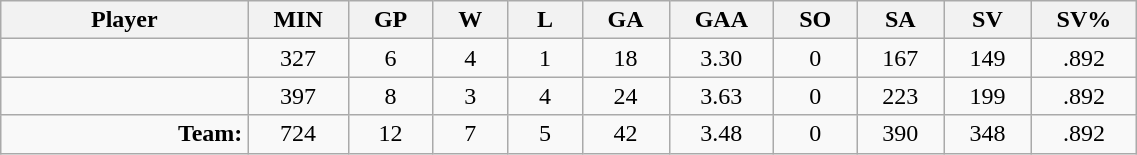<table class="wikitable sortable" width="60%">
<tr>
<th bgcolor="#DDDDFF" width="10%">Player</th>
<th width="3%" bgcolor="#DDDDFF" title="Minutes played">MIN</th>
<th width="3%" bgcolor="#DDDDFF" title="Games played in">GP</th>
<th width="3%" bgcolor="#DDDDFF" title="Wins">W</th>
<th width="3%" bgcolor="#DDDDFF"title="Losses">L</th>
<th width="3%" bgcolor="#DDDDFF" title="Goals against">GA</th>
<th width="3%" bgcolor="#DDDDFF" title="Goals against average">GAA</th>
<th width="3%" bgcolor="#DDDDFF" title="Shut-outs">SO</th>
<th width="3%" bgcolor="#DDDDFF" title="Shots against">SA</th>
<th width="3%" bgcolor="#DDDDFF" title="Shots saved">SV</th>
<th width="3%" bgcolor="#DDDDFF" title="Save percentage">SV%</th>
</tr>
<tr align="center">
<td align="right"></td>
<td>327</td>
<td>6</td>
<td>4</td>
<td>1</td>
<td>18</td>
<td>3.30</td>
<td>0</td>
<td>167</td>
<td>149</td>
<td>.892</td>
</tr>
<tr align="center">
<td align="right"></td>
<td>397</td>
<td>8</td>
<td>3</td>
<td>4</td>
<td>24</td>
<td>3.63</td>
<td>0</td>
<td>223</td>
<td>199</td>
<td>.892</td>
</tr>
<tr align="center">
<td align="right"><strong>Team:</strong></td>
<td>724</td>
<td>12</td>
<td>7</td>
<td>5</td>
<td>42</td>
<td>3.48</td>
<td>0</td>
<td>390</td>
<td>348</td>
<td>.892</td>
</tr>
</table>
